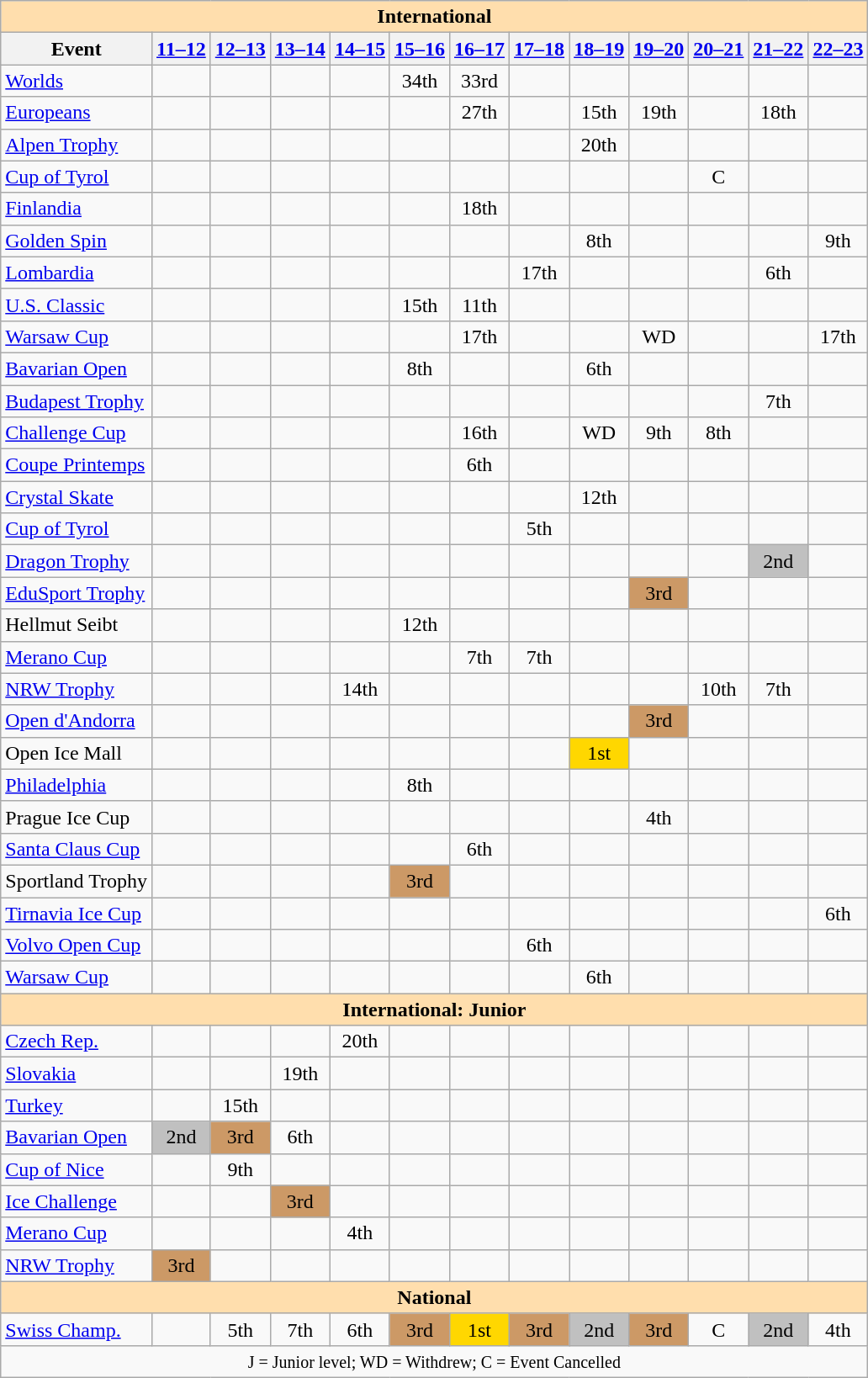<table class="wikitable" style="text-align:center">
<tr>
<th colspan="13" style="background-color: #ffdead; " align="center">International</th>
</tr>
<tr>
<th>Event</th>
<th><a href='#'>11–12</a></th>
<th><a href='#'>12–13</a></th>
<th><a href='#'>13–14</a></th>
<th><a href='#'>14–15</a></th>
<th><a href='#'>15–16</a></th>
<th><a href='#'>16–17</a></th>
<th><a href='#'>17–18</a></th>
<th><a href='#'>18–19</a></th>
<th><a href='#'>19–20</a></th>
<th><a href='#'>20–21</a></th>
<th><a href='#'>21–22</a></th>
<th><a href='#'>22–23</a></th>
</tr>
<tr>
<td align=left><a href='#'>Worlds</a></td>
<td></td>
<td></td>
<td></td>
<td></td>
<td>34th</td>
<td>33rd</td>
<td></td>
<td></td>
<td></td>
<td></td>
<td></td>
<td></td>
</tr>
<tr>
<td align=left><a href='#'>Europeans</a></td>
<td></td>
<td></td>
<td></td>
<td></td>
<td></td>
<td>27th</td>
<td></td>
<td>15th</td>
<td>19th</td>
<td></td>
<td>18th</td>
<td></td>
</tr>
<tr>
<td align=left> <a href='#'>Alpen Trophy</a></td>
<td></td>
<td></td>
<td></td>
<td></td>
<td></td>
<td></td>
<td></td>
<td>20th</td>
<td></td>
<td></td>
<td></td>
<td></td>
</tr>
<tr>
<td align=left> <a href='#'>Cup of Tyrol</a></td>
<td></td>
<td></td>
<td></td>
<td></td>
<td></td>
<td></td>
<td></td>
<td></td>
<td></td>
<td>C</td>
<td></td>
<td></td>
</tr>
<tr>
<td align=left> <a href='#'>Finlandia</a></td>
<td></td>
<td></td>
<td></td>
<td></td>
<td></td>
<td>18th</td>
<td></td>
<td></td>
<td></td>
<td></td>
<td></td>
<td></td>
</tr>
<tr>
<td align=left> <a href='#'>Golden Spin</a></td>
<td></td>
<td></td>
<td></td>
<td></td>
<td></td>
<td></td>
<td></td>
<td>8th</td>
<td></td>
<td></td>
<td></td>
<td>9th</td>
</tr>
<tr>
<td align=left> <a href='#'>Lombardia</a></td>
<td></td>
<td></td>
<td></td>
<td></td>
<td></td>
<td></td>
<td>17th</td>
<td></td>
<td></td>
<td></td>
<td>6th</td>
<td></td>
</tr>
<tr>
<td align=left> <a href='#'>U.S. Classic</a></td>
<td></td>
<td></td>
<td></td>
<td></td>
<td>15th</td>
<td>11th</td>
<td></td>
<td></td>
<td></td>
<td></td>
<td></td>
<td></td>
</tr>
<tr>
<td align=left> <a href='#'>Warsaw Cup</a></td>
<td></td>
<td></td>
<td></td>
<td></td>
<td></td>
<td>17th</td>
<td></td>
<td></td>
<td>WD</td>
<td></td>
<td></td>
<td>17th</td>
</tr>
<tr>
<td align=left><a href='#'>Bavarian Open</a></td>
<td></td>
<td></td>
<td></td>
<td></td>
<td>8th</td>
<td></td>
<td></td>
<td>6th</td>
<td></td>
<td></td>
<td></td>
<td></td>
</tr>
<tr>
<td align=left><a href='#'>Budapest Trophy</a></td>
<td></td>
<td></td>
<td></td>
<td></td>
<td></td>
<td></td>
<td></td>
<td></td>
<td></td>
<td></td>
<td>7th</td>
<td></td>
</tr>
<tr>
<td align=left><a href='#'>Challenge Cup</a></td>
<td></td>
<td></td>
<td></td>
<td></td>
<td></td>
<td>16th</td>
<td></td>
<td>WD</td>
<td>9th</td>
<td>8th</td>
<td></td>
<td></td>
</tr>
<tr>
<td align=left><a href='#'>Coupe Printemps</a></td>
<td></td>
<td></td>
<td></td>
<td></td>
<td></td>
<td>6th</td>
<td></td>
<td></td>
<td></td>
<td></td>
<td></td>
<td></td>
</tr>
<tr>
<td align=left><a href='#'>Crystal Skate</a></td>
<td></td>
<td></td>
<td></td>
<td></td>
<td></td>
<td></td>
<td></td>
<td>12th</td>
<td></td>
<td></td>
<td></td>
<td></td>
</tr>
<tr>
<td align=left><a href='#'>Cup of Tyrol</a></td>
<td></td>
<td></td>
<td></td>
<td></td>
<td></td>
<td></td>
<td>5th</td>
<td></td>
<td></td>
<td></td>
<td></td>
<td></td>
</tr>
<tr>
<td align=left><a href='#'>Dragon Trophy</a></td>
<td></td>
<td></td>
<td></td>
<td></td>
<td></td>
<td></td>
<td></td>
<td></td>
<td></td>
<td></td>
<td bgcolor=silver>2nd</td>
<td></td>
</tr>
<tr>
<td align=left><a href='#'>EduSport Trophy</a></td>
<td></td>
<td></td>
<td></td>
<td></td>
<td></td>
<td></td>
<td></td>
<td></td>
<td bgcolor=cc9966>3rd</td>
<td></td>
<td></td>
<td></td>
</tr>
<tr>
<td align=left>Hellmut Seibt</td>
<td></td>
<td></td>
<td></td>
<td></td>
<td>12th</td>
<td></td>
<td></td>
<td></td>
<td></td>
<td></td>
<td></td>
<td></td>
</tr>
<tr>
<td align=left><a href='#'>Merano Cup</a></td>
<td></td>
<td></td>
<td></td>
<td></td>
<td></td>
<td>7th</td>
<td>7th</td>
<td></td>
<td></td>
<td></td>
<td></td>
<td></td>
</tr>
<tr>
<td align=left><a href='#'>NRW Trophy</a></td>
<td></td>
<td></td>
<td></td>
<td>14th</td>
<td></td>
<td></td>
<td></td>
<td></td>
<td></td>
<td>10th</td>
<td>7th</td>
<td></td>
</tr>
<tr>
<td align=left><a href='#'>Open d'Andorra</a></td>
<td></td>
<td></td>
<td></td>
<td></td>
<td></td>
<td></td>
<td></td>
<td></td>
<td bgcolor=cc9966>3rd</td>
<td></td>
<td></td>
<td></td>
</tr>
<tr>
<td align=left>Open Ice Mall</td>
<td></td>
<td></td>
<td></td>
<td></td>
<td></td>
<td></td>
<td></td>
<td bgcolor=gold>1st</td>
<td></td>
<td></td>
<td></td>
<td></td>
</tr>
<tr>
<td align=left><a href='#'>Philadelphia</a></td>
<td></td>
<td></td>
<td></td>
<td></td>
<td>8th</td>
<td></td>
<td></td>
<td></td>
<td></td>
<td></td>
<td></td>
<td></td>
</tr>
<tr>
<td align=left>Prague Ice Cup</td>
<td></td>
<td></td>
<td></td>
<td></td>
<td></td>
<td></td>
<td></td>
<td></td>
<td>4th</td>
<td></td>
<td></td>
<td></td>
</tr>
<tr>
<td align=left><a href='#'>Santa Claus Cup</a></td>
<td></td>
<td></td>
<td></td>
<td></td>
<td></td>
<td>6th</td>
<td></td>
<td></td>
<td></td>
<td></td>
<td></td>
<td></td>
</tr>
<tr>
<td align=left>Sportland Trophy</td>
<td></td>
<td></td>
<td></td>
<td></td>
<td bgcolor=cc9966>3rd</td>
<td></td>
<td></td>
<td></td>
<td></td>
<td></td>
<td></td>
<td></td>
</tr>
<tr>
<td align=left><a href='#'>Tirnavia Ice Cup</a></td>
<td></td>
<td></td>
<td></td>
<td></td>
<td></td>
<td></td>
<td></td>
<td></td>
<td></td>
<td></td>
<td></td>
<td>6th</td>
</tr>
<tr>
<td align=left><a href='#'>Volvo Open Cup</a></td>
<td></td>
<td></td>
<td></td>
<td></td>
<td></td>
<td></td>
<td>6th</td>
<td></td>
<td></td>
<td></td>
<td></td>
<td></td>
</tr>
<tr>
<td align=left><a href='#'>Warsaw Cup</a></td>
<td></td>
<td></td>
<td></td>
<td></td>
<td></td>
<td></td>
<td></td>
<td>6th</td>
<td></td>
<td></td>
<td></td>
<td></td>
</tr>
<tr>
<th colspan="13" style="background-color: #ffdead; " align="center">International: Junior</th>
</tr>
<tr>
<td align=left> <a href='#'>Czech Rep.</a></td>
<td></td>
<td></td>
<td></td>
<td>20th</td>
<td></td>
<td></td>
<td></td>
<td></td>
<td></td>
<td></td>
<td></td>
<td></td>
</tr>
<tr>
<td align=left> <a href='#'>Slovakia</a></td>
<td></td>
<td></td>
<td>19th</td>
<td></td>
<td></td>
<td></td>
<td></td>
<td></td>
<td></td>
<td></td>
<td></td>
<td></td>
</tr>
<tr>
<td align=left> <a href='#'>Turkey</a></td>
<td></td>
<td>15th</td>
<td></td>
<td></td>
<td></td>
<td></td>
<td></td>
<td></td>
<td></td>
<td></td>
<td></td>
<td></td>
</tr>
<tr>
<td align=left><a href='#'>Bavarian Open</a></td>
<td bgcolor=silver>2nd</td>
<td bgcolor=cc9966>3rd</td>
<td>6th</td>
<td></td>
<td></td>
<td></td>
<td></td>
<td></td>
<td></td>
<td></td>
<td></td>
<td></td>
</tr>
<tr>
<td align=left><a href='#'>Cup of Nice</a></td>
<td></td>
<td>9th</td>
<td></td>
<td></td>
<td></td>
<td></td>
<td></td>
<td></td>
<td></td>
<td></td>
<td></td>
<td></td>
</tr>
<tr>
<td align=left><a href='#'>Ice Challenge</a></td>
<td></td>
<td></td>
<td bgcolor=cc9966>3rd</td>
<td></td>
<td></td>
<td></td>
<td></td>
<td></td>
<td></td>
<td></td>
<td></td>
<td></td>
</tr>
<tr>
<td align=left><a href='#'>Merano Cup</a></td>
<td></td>
<td></td>
<td></td>
<td>4th</td>
<td></td>
<td></td>
<td></td>
<td></td>
<td></td>
<td></td>
<td></td>
<td></td>
</tr>
<tr>
<td align=left><a href='#'>NRW Trophy</a></td>
<td bgcolor=cc9966>3rd</td>
<td></td>
<td></td>
<td></td>
<td></td>
<td></td>
<td></td>
<td></td>
<td></td>
<td></td>
<td></td>
<td></td>
</tr>
<tr>
<th colspan="13" style="background-color: #ffdead; " align="center">National</th>
</tr>
<tr>
<td align=left><a href='#'>Swiss Champ.</a></td>
<td></td>
<td>5th</td>
<td>7th</td>
<td>6th</td>
<td bgcolor=cc9966>3rd</td>
<td bgcolor=gold>1st</td>
<td bgcolor=cc9966>3rd</td>
<td bgcolor=silver>2nd</td>
<td bgcolor=cc9966>3rd</td>
<td>C</td>
<td bgcolor=silver>2nd</td>
<td>4th</td>
</tr>
<tr>
<td colspan="13" align="center"><small> J = Junior level; WD = Withdrew; C = Event Cancelled </small></td>
</tr>
</table>
